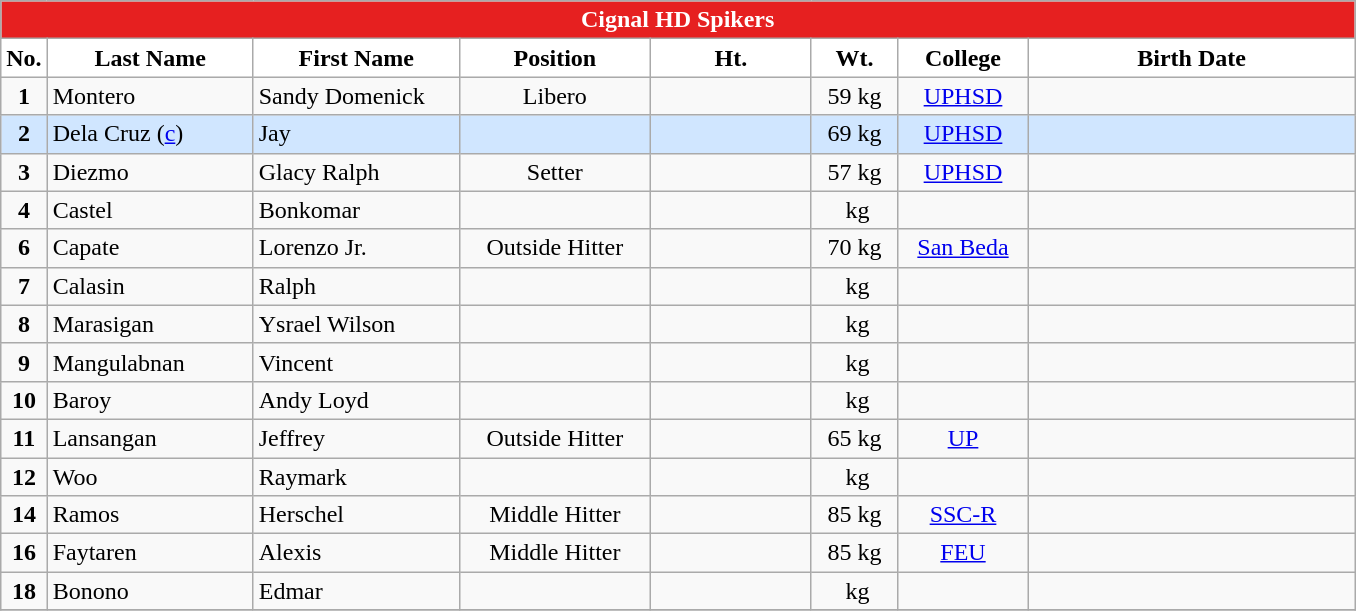<table class="wikitable"  style="text-align:center;" width: 100%;">
<tr>
<th colspan="8" style= "background: #E62020; color: White; text-align: center;"><strong>Cignal HD Spikers</strong></th>
</tr>
<tr>
<th width=3px style="background: White; color: Black; text-align: center"><strong>No.</strong></th>
<th width=130px style="background: White; color: Black">Last Name</th>
<th width=130px style="background: White; color: Black">First Name</th>
<th width=120px style="background: White; color: Black">Position</th>
<th width=100px style="background: White; color: Black">Ht.</th>
<th width=50px style="background: White; color: Black">Wt.</th>
<th width=80px style="background: White; color: Black">College</th>
<th width=210px style="background: White; color: Black">Birth Date</th>
</tr>
<tr>
<td><strong>1</strong></td>
<td style="text-align: left">Montero</td>
<td style="text-align: left">Sandy Domenick</td>
<td>Libero</td>
<td></td>
<td>59 kg</td>
<td><a href='#'>UPHSD</a></td>
<td></td>
</tr>
<tr bgcolor=#D0E6FF>
<td><strong>2</strong></td>
<td style="text-align: left">Dela Cruz (<a href='#'>c</a>)</td>
<td style="text-align: left">Jay</td>
<td></td>
<td></td>
<td>69 kg</td>
<td><a href='#'>UPHSD</a></td>
<td></td>
</tr>
<tr>
<td><strong>3</strong></td>
<td style="text-align: left">Diezmo</td>
<td style="text-align: left">Glacy Ralph</td>
<td>Setter</td>
<td></td>
<td>57 kg</td>
<td><a href='#'>UPHSD</a></td>
<td></td>
</tr>
<tr>
<td><strong>4</strong></td>
<td style="text-align: left">Castel</td>
<td style="text-align: left">Bonkomar</td>
<td></td>
<td></td>
<td> kg</td>
<td></td>
<td></td>
</tr>
<tr>
<td><strong>6</strong></td>
<td style="text-align: left">Capate</td>
<td style="text-align: left">Lorenzo Jr.</td>
<td>Outside Hitter</td>
<td></td>
<td>70 kg</td>
<td><a href='#'>San Beda</a></td>
<td></td>
</tr>
<tr>
<td><strong>7</strong></td>
<td style="text-align: left">Calasin</td>
<td style="text-align: left">Ralph</td>
<td></td>
<td></td>
<td> kg</td>
<td></td>
<td></td>
</tr>
<tr>
<td><strong>8</strong></td>
<td style="text-align: left">Marasigan</td>
<td style="text-align: left">Ysrael Wilson</td>
<td></td>
<td></td>
<td> kg</td>
<td></td>
<td></td>
</tr>
<tr>
<td><strong>9</strong></td>
<td style="text-align: left">Mangulabnan</td>
<td style="text-align: left">Vincent</td>
<td></td>
<td></td>
<td> kg</td>
<td></td>
<td></td>
</tr>
<tr>
<td><strong>10</strong></td>
<td style="text-align: left">Baroy</td>
<td style="text-align: left">Andy Loyd</td>
<td></td>
<td></td>
<td> kg</td>
<td></td>
<td></td>
</tr>
<tr>
<td><strong>11</strong></td>
<td style="text-align: left">Lansangan</td>
<td style="text-align: left">Jeffrey</td>
<td>Outside Hitter</td>
<td></td>
<td>65 kg</td>
<td><a href='#'>UP</a></td>
<td></td>
</tr>
<tr>
<td><strong>12</strong></td>
<td style="text-align: left">Woo</td>
<td style="text-align: left">Raymark</td>
<td></td>
<td></td>
<td> kg</td>
<td></td>
<td></td>
</tr>
<tr>
<td><strong>14</strong></td>
<td style="text-align: left">Ramos</td>
<td style="text-align: left">Herschel</td>
<td>Middle Hitter</td>
<td></td>
<td>85 kg</td>
<td><a href='#'>SSC-R</a></td>
<td></td>
</tr>
<tr>
<td><strong>16</strong></td>
<td style="text-align: left">Faytaren</td>
<td style="text-align: left">Alexis</td>
<td>Middle Hitter</td>
<td></td>
<td>85 kg</td>
<td><a href='#'>FEU</a></td>
<td></td>
</tr>
<tr>
<td><strong>18</strong></td>
<td style="text-align: left">Bonono</td>
<td style="text-align: left">Edmar</td>
<td></td>
<td></td>
<td> kg</td>
<td></td>
<td></td>
</tr>
<tr>
</tr>
</table>
